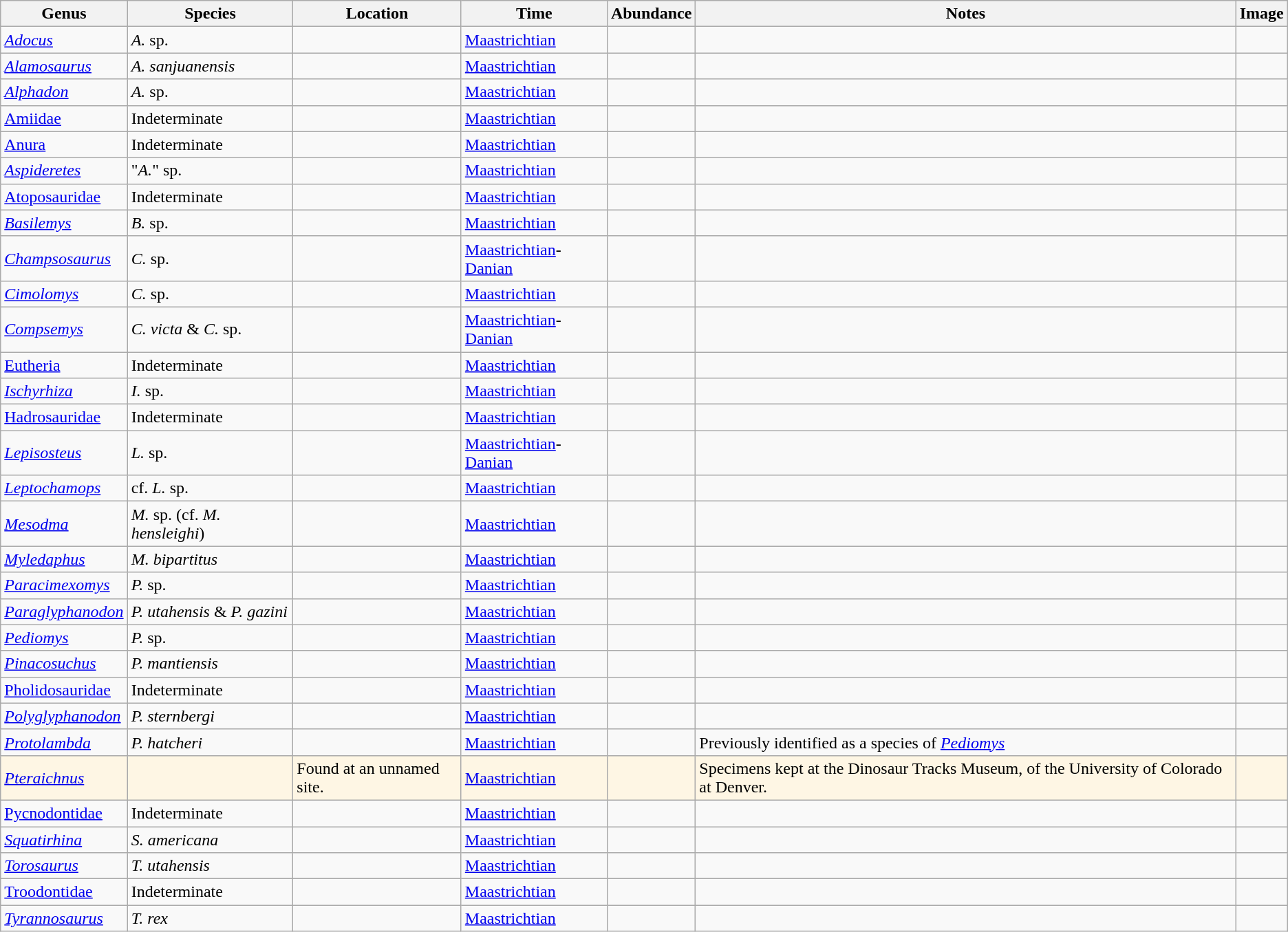<table class="wikitable">
<tr>
<th>Genus</th>
<th>Species</th>
<th>Location</th>
<th>Time</th>
<th>Abundance</th>
<th>Notes</th>
<th>Image</th>
</tr>
<tr>
<td><em><a href='#'>Adocus</a></em></td>
<td><em>A.</em> sp.</td>
<td></td>
<td><a href='#'>Maastrichtian</a></td>
<td></td>
<td></td>
<td></td>
</tr>
<tr>
<td><em><a href='#'>Alamosaurus</a></em></td>
<td><em>A. sanjuanensis</em></td>
<td></td>
<td><a href='#'>Maastrichtian</a></td>
<td></td>
<td></td>
<td></td>
</tr>
<tr>
<td><em><a href='#'>Alphadon</a></em></td>
<td><em>A.</em> sp.</td>
<td></td>
<td><a href='#'>Maastrichtian</a></td>
<td></td>
<td></td>
<td></td>
</tr>
<tr>
<td><a href='#'>Amiidae</a></td>
<td>Indeterminate</td>
<td></td>
<td><a href='#'>Maastrichtian</a></td>
<td></td>
<td></td>
<td></td>
</tr>
<tr>
<td><a href='#'>Anura</a></td>
<td>Indeterminate</td>
<td></td>
<td><a href='#'>Maastrichtian</a></td>
<td></td>
<td></td>
<td></td>
</tr>
<tr>
<td><em><a href='#'>Aspideretes</a></em></td>
<td>"<em>A.</em>" sp.</td>
<td></td>
<td><a href='#'>Maastrichtian</a></td>
<td></td>
<td></td>
<td></td>
</tr>
<tr>
<td><a href='#'>Atoposauridae</a></td>
<td>Indeterminate</td>
<td></td>
<td><a href='#'>Maastrichtian</a></td>
<td></td>
<td></td>
<td></td>
</tr>
<tr>
<td><em><a href='#'>Basilemys</a></em></td>
<td><em>B.</em> sp.</td>
<td></td>
<td><a href='#'>Maastrichtian</a></td>
<td></td>
<td></td>
<td></td>
</tr>
<tr>
<td><em><a href='#'>Champsosaurus</a></em></td>
<td><em>C.</em> sp.</td>
<td></td>
<td><a href='#'>Maastrichtian</a>-<a href='#'>Danian</a></td>
<td></td>
<td></td>
<td></td>
</tr>
<tr>
<td><em><a href='#'>Cimolomys</a></em></td>
<td><em>C.</em> sp.</td>
<td></td>
<td><a href='#'>Maastrichtian</a></td>
<td></td>
<td></td>
<td></td>
</tr>
<tr>
<td><em><a href='#'>Compsemys</a></em></td>
<td><em>C. victa</em> & <em>C.</em> sp.</td>
<td></td>
<td><a href='#'>Maastrichtian</a>-<a href='#'>Danian</a></td>
<td></td>
<td></td>
<td></td>
</tr>
<tr>
<td><a href='#'>Eutheria</a></td>
<td>Indeterminate</td>
<td></td>
<td><a href='#'>Maastrichtian</a></td>
<td></td>
<td></td>
<td></td>
</tr>
<tr>
<td><em><a href='#'>Ischyrhiza</a></em></td>
<td><em>I.</em> sp.</td>
<td></td>
<td><a href='#'>Maastrichtian</a></td>
<td></td>
<td></td>
<td></td>
</tr>
<tr>
<td><a href='#'>Hadrosauridae</a></td>
<td>Indeterminate</td>
<td></td>
<td><a href='#'>Maastrichtian</a></td>
<td></td>
<td></td>
<td></td>
</tr>
<tr>
<td><em><a href='#'>Lepisosteus</a></em></td>
<td><em>L.</em> sp.</td>
<td></td>
<td><a href='#'>Maastrichtian</a>-<a href='#'>Danian</a></td>
<td></td>
<td></td>
<td></td>
</tr>
<tr>
<td><em><a href='#'>Leptochamops</a></em></td>
<td>cf. <em>L.</em> sp.</td>
<td></td>
<td><a href='#'>Maastrichtian</a></td>
<td></td>
<td></td>
<td></td>
</tr>
<tr>
<td><em><a href='#'>Mesodma</a></em></td>
<td><em>M.</em> sp. (cf. <em>M. hensleighi</em>)</td>
<td></td>
<td><a href='#'>Maastrichtian</a></td>
<td></td>
<td></td>
<td></td>
</tr>
<tr>
<td><em><a href='#'>Myledaphus</a></em></td>
<td><em>M. bipartitus</em></td>
<td></td>
<td><a href='#'>Maastrichtian</a></td>
<td></td>
<td></td>
<td></td>
</tr>
<tr>
<td><em><a href='#'>Paracimexomys</a></em></td>
<td><em>P.</em> sp.</td>
<td></td>
<td><a href='#'>Maastrichtian</a></td>
<td></td>
<td></td>
<td></td>
</tr>
<tr>
<td><em><a href='#'>Paraglyphanodon</a></em></td>
<td><em>P. utahensis</em> & <em>P. gazini</em></td>
<td></td>
<td><a href='#'>Maastrichtian</a></td>
<td></td>
<td></td>
<td></td>
</tr>
<tr>
<td><em><a href='#'>Pediomys</a></em></td>
<td><em>P.</em> sp.</td>
<td></td>
<td><a href='#'>Maastrichtian</a></td>
<td></td>
<td></td>
<td></td>
</tr>
<tr>
<td><em><a href='#'>Pinacosuchus</a></em></td>
<td><em>P. mantiensis</em></td>
<td></td>
<td><a href='#'>Maastrichtian</a></td>
<td></td>
<td></td>
<td></td>
</tr>
<tr>
<td><a href='#'>Pholidosauridae</a></td>
<td>Indeterminate</td>
<td></td>
<td><a href='#'>Maastrichtian</a></td>
<td></td>
<td></td>
<td></td>
</tr>
<tr>
<td><em><a href='#'>Polyglyphanodon</a></em></td>
<td><em>P. sternbergi</em></td>
<td></td>
<td><a href='#'>Maastrichtian</a></td>
<td></td>
<td></td>
<td></td>
</tr>
<tr>
<td><em><a href='#'>Protolambda</a></em></td>
<td><em>P. hatcheri</em></td>
<td></td>
<td><a href='#'>Maastrichtian</a></td>
<td></td>
<td>Previously identified as a species of <em><a href='#'>Pediomys</a></em></td>
<td></td>
</tr>
<tr>
<td style="background:#FEF6E4;"><em><a href='#'>Pteraichnus</a></em></td>
<td style="background:#FEF6E4;"> </td>
<td style="background:#FEF6E4;">Found at an unnamed site.</td>
<td style="background:#FEF6E4;"><a href='#'>Maastrichtian</a></td>
<td style="background:#FEF6E4;"> </td>
<td style="background:#FEF6E4;">Specimens kept at the Dinosaur Tracks Museum, of the University of Colorado at Denver.</td>
<td style="background:#FEF6E4;"> </td>
</tr>
<tr>
<td><a href='#'>Pycnodontidae</a></td>
<td>Indeterminate</td>
<td></td>
<td><a href='#'>Maastrichtian</a></td>
<td></td>
<td></td>
<td></td>
</tr>
<tr>
<td><em><a href='#'>Squatirhina</a></em></td>
<td><em>S. americana</em></td>
<td></td>
<td><a href='#'>Maastrichtian</a></td>
<td></td>
<td></td>
<td></td>
</tr>
<tr>
<td><em><a href='#'>Torosaurus</a></em></td>
<td><em>T. utahensis</em></td>
<td></td>
<td><a href='#'>Maastrichtian</a></td>
<td></td>
<td></td>
<td></td>
</tr>
<tr>
<td><a href='#'>Troodontidae</a></td>
<td>Indeterminate</td>
<td></td>
<td><a href='#'>Maastrichtian</a></td>
<td></td>
<td></td>
<td></td>
</tr>
<tr>
<td><em><a href='#'>Tyrannosaurus</a></em></td>
<td><em>T. rex</em> </td>
<td></td>
<td><a href='#'>Maastrichtian</a></td>
<td></td>
<td></td>
<td></td>
</tr>
</table>
